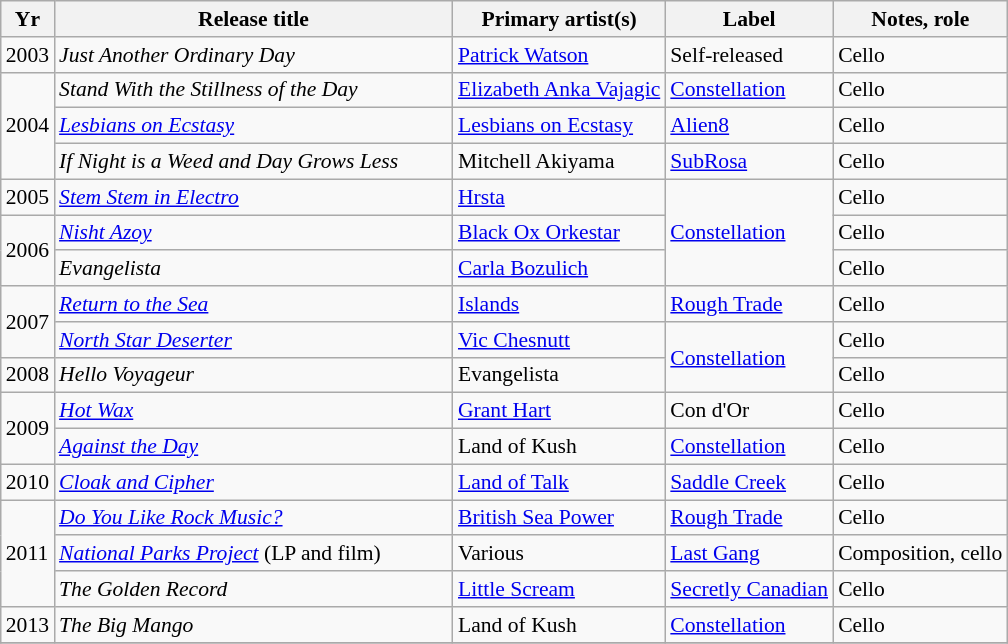<table class="wikitable sortable" style="text-align:left;font-size:90%;">
<tr>
<th>Yr</th>
<th style="width:18em;">Release title</th>
<th>Primary artist(s)</th>
<th>Label</th>
<th>Notes, role</th>
</tr>
<tr>
<td>2003</td>
<td><em>Just Another Ordinary Day </em></td>
<td><a href='#'>Patrick Watson</a></td>
<td>Self-released</td>
<td>Cello</td>
</tr>
<tr>
<td rowspan="3">2004</td>
<td><em>Stand With the Stillness of the Day</em></td>
<td><a href='#'>Elizabeth Anka Vajagic</a></td>
<td><a href='#'>Constellation</a></td>
<td>Cello</td>
</tr>
<tr>
<td><em><a href='#'>Lesbians on Ecstasy</a></em></td>
<td><a href='#'>Lesbians on Ecstasy</a></td>
<td><a href='#'>Alien8</a></td>
<td>Cello</td>
</tr>
<tr>
<td><em>If Night is a Weed and Day Grows Less</em></td>
<td>Mitchell Akiyama</td>
<td><a href='#'>SubRosa</a></td>
<td>Cello</td>
</tr>
<tr>
<td>2005</td>
<td><em><a href='#'>Stem Stem in Electro</a></em></td>
<td><a href='#'>Hrsta</a></td>
<td rowspan="3"><a href='#'>Constellation</a></td>
<td>Cello</td>
</tr>
<tr>
<td rowspan="2">2006</td>
<td><em><a href='#'>Nisht Azoy</a></em></td>
<td><a href='#'>Black Ox Orkestar</a></td>
<td>Cello</td>
</tr>
<tr>
<td><em>Evangelista</em></td>
<td><a href='#'>Carla Bozulich</a></td>
<td>Cello</td>
</tr>
<tr>
<td rowspan="2">2007</td>
<td><em><a href='#'>Return to the Sea</a></em></td>
<td><a href='#'>Islands</a></td>
<td><a href='#'>Rough Trade</a></td>
<td>Cello</td>
</tr>
<tr>
<td><em><a href='#'>North Star Deserter</a></em></td>
<td><a href='#'>Vic Chesnutt</a></td>
<td rowspan="2"><a href='#'>Constellation</a></td>
<td>Cello</td>
</tr>
<tr>
<td>2008</td>
<td><em>Hello Voyageur</em></td>
<td>Evangelista</td>
<td>Cello</td>
</tr>
<tr>
<td rowspan="2">2009</td>
<td><em><a href='#'>Hot Wax</a></em></td>
<td><a href='#'>Grant Hart</a></td>
<td>Con d'Or</td>
<td>Cello</td>
</tr>
<tr>
<td><em><a href='#'>Against the Day</a></em></td>
<td>Land of Kush</td>
<td><a href='#'>Constellation</a></td>
<td>Cello</td>
</tr>
<tr>
<td>2010</td>
<td><em><a href='#'>Cloak and Cipher</a></em></td>
<td><a href='#'>Land of Talk</a></td>
<td><a href='#'>Saddle Creek</a></td>
<td>Cello</td>
</tr>
<tr>
<td rowspan="3">2011</td>
<td><em><a href='#'>Do You Like Rock Music?</a></em></td>
<td><a href='#'>British Sea Power</a></td>
<td><a href='#'>Rough Trade</a></td>
<td>Cello</td>
</tr>
<tr>
<td><em><a href='#'>National Parks Project</a></em> (LP and film)</td>
<td>Various</td>
<td><a href='#'>Last Gang</a></td>
<td>Composition, cello</td>
</tr>
<tr>
<td><em>The Golden Record</em></td>
<td><a href='#'>Little Scream</a></td>
<td><a href='#'>Secretly Canadian</a></td>
<td>Cello</td>
</tr>
<tr>
<td>2013</td>
<td><em>The Big Mango</em></td>
<td>Land of Kush</td>
<td><a href='#'>Constellation</a></td>
<td>Cello</td>
</tr>
<tr>
</tr>
</table>
